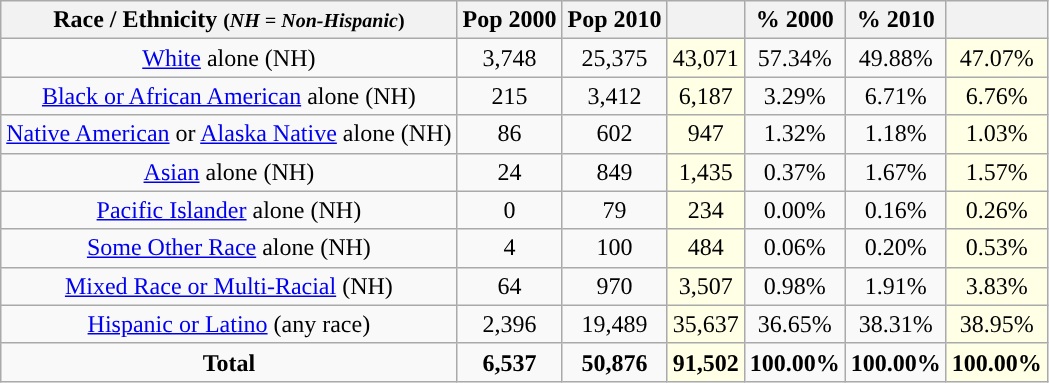<table class="wikitable" style="text-align:center;">
<tr>
<th>Race / Ethnicity <small>(<em>NH = Non-Hispanic</em>)</small></th>
<th>Pop 2000</th>
<th>Pop 2010</th>
<th></th>
<th>% 2000</th>
<th>% 2010</th>
<th></th>
</tr>
<tr>
<td><a href='#'>White</a> alone (NH)</td>
<td>3,748</td>
<td>25,375</td>
<td style='background: #ffffe6;'>43,071</td>
<td>57.34%</td>
<td>49.88%</td>
<td style='background: #ffffe6;'>47.07%</td>
</tr>
<tr>
<td><a href='#'>Black or African American</a> alone (NH)</td>
<td>215</td>
<td>3,412</td>
<td style='background: #ffffe6;'>6,187</td>
<td>3.29%</td>
<td>6.71%</td>
<td style='background: #ffffe6;'>6.76%</td>
</tr>
<tr>
<td><a href='#'>Native American</a> or <a href='#'>Alaska Native</a> alone (NH)</td>
<td>86</td>
<td>602</td>
<td style='background: #ffffe6;'>947</td>
<td>1.32%</td>
<td>1.18%</td>
<td style='background: #ffffe6;'>1.03%</td>
</tr>
<tr>
<td><a href='#'>Asian</a> alone (NH)</td>
<td>24</td>
<td>849</td>
<td style='background: #ffffe6;'>1,435</td>
<td>0.37%</td>
<td>1.67%</td>
<td style='background: #ffffe6;'>1.57%</td>
</tr>
<tr>
<td><a href='#'>Pacific Islander</a> alone (NH)</td>
<td>0</td>
<td>79</td>
<td style='background: #ffffe6;'>234</td>
<td>0.00%</td>
<td>0.16%</td>
<td style='background: #ffffe6;'>0.26%</td>
</tr>
<tr>
<td><a href='#'>Some Other Race</a> alone (NH)</td>
<td>4</td>
<td>100</td>
<td style='background: #ffffe6;'>484</td>
<td>0.06%</td>
<td>0.20%</td>
<td style='background: #ffffe6;'>0.53%</td>
</tr>
<tr>
<td><a href='#'>Mixed Race or Multi-Racial</a> (NH)</td>
<td>64</td>
<td>970</td>
<td style='background: #ffffe6;'>3,507</td>
<td>0.98%</td>
<td>1.91%</td>
<td style='background: #ffffe6;'>3.83%</td>
</tr>
<tr>
<td><a href='#'>Hispanic or Latino</a> (any race)</td>
<td>2,396</td>
<td>19,489</td>
<td style='background: #ffffe6;'>35,637</td>
<td>36.65%</td>
<td>38.31%</td>
<td style='background: #ffffe6;'>38.95%</td>
</tr>
<tr>
<td><strong>Total</strong></td>
<td><strong>6,537</strong></td>
<td><strong>50,876</strong></td>
<td style='background: #ffffe6;'><strong>91,502</strong></td>
<td><strong>100.00%</strong></td>
<td><strong>100.00%</strong></td>
<td style='background: #ffffe6;'><strong>100.00%</strong></td>
</tr>
</table>
